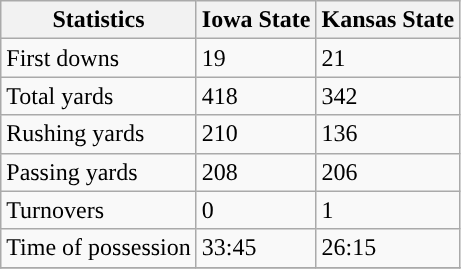<table class="wikitable" style="float: left;">
<tr>
<th>Statistics</th>
<th>Iowa State</th>
<th>Kansas State</th>
</tr>
<tr>
<td>First downs</td>
<td>19</td>
<td>21</td>
</tr>
<tr>
<td>Total yards</td>
<td>418</td>
<td>342</td>
</tr>
<tr>
<td>Rushing yards</td>
<td>210</td>
<td>136</td>
</tr>
<tr>
<td>Passing yards</td>
<td>208</td>
<td>206</td>
</tr>
<tr>
<td>Turnovers</td>
<td>0</td>
<td>1</td>
</tr>
<tr>
<td>Time of possession</td>
<td>33:45</td>
<td>26:15</td>
</tr>
<tr>
</tr>
</table>
